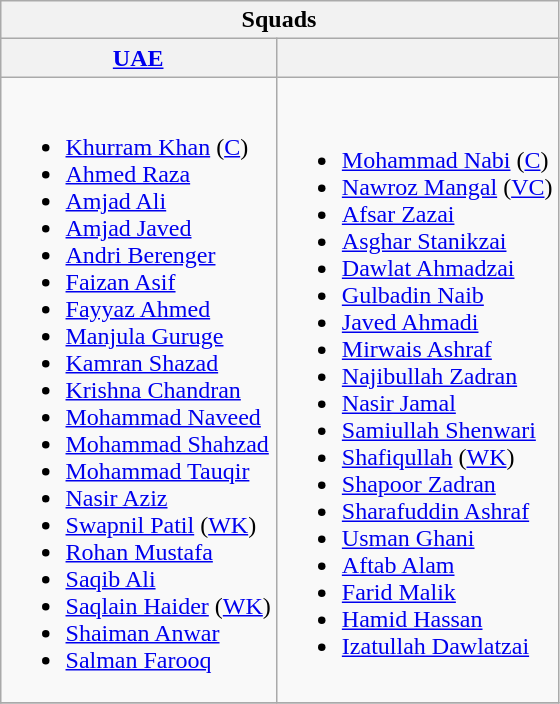<table class="wikitable" style="text-align:left; margin:auto">
<tr>
<th colspan=2>Squads</th>
</tr>
<tr>
<th> <a href='#'>UAE</a></th>
<th></th>
</tr>
<tr>
<td><br><ul><li><a href='#'>Khurram Khan</a> (<a href='#'>C</a>)</li><li><a href='#'>Ahmed Raza</a></li><li><a href='#'>Amjad Ali</a></li><li><a href='#'>Amjad Javed</a></li><li><a href='#'>Andri Berenger</a></li><li><a href='#'>Faizan Asif</a></li><li><a href='#'>Fayyaz Ahmed</a></li><li><a href='#'>Manjula Guruge</a></li><li><a href='#'>Kamran Shazad</a></li><li><a href='#'>Krishna Chandran</a></li><li><a href='#'>Mohammad Naveed</a></li><li><a href='#'>Mohammad Shahzad</a></li><li><a href='#'>Mohammad Tauqir</a></li><li><a href='#'>Nasir Aziz</a></li><li><a href='#'>Swapnil Patil</a> (<a href='#'>WK</a>)</li><li><a href='#'>Rohan Mustafa</a></li><li><a href='#'>Saqib Ali</a></li><li><a href='#'>Saqlain Haider</a> (<a href='#'>WK</a>)</li><li><a href='#'>Shaiman Anwar</a></li><li><a href='#'>Salman Farooq</a></li></ul></td>
<td><br><ul><li><a href='#'>Mohammad Nabi</a> (<a href='#'>C</a>)</li><li><a href='#'>Nawroz Mangal</a> (<a href='#'>VC</a>)</li><li><a href='#'>Afsar Zazai</a></li><li><a href='#'>Asghar Stanikzai</a></li><li><a href='#'>Dawlat Ahmadzai</a></li><li><a href='#'>Gulbadin Naib</a></li><li><a href='#'>Javed Ahmadi</a></li><li><a href='#'>Mirwais Ashraf</a></li><li><a href='#'>Najibullah Zadran</a></li><li><a href='#'>Nasir Jamal</a></li><li><a href='#'>Samiullah Shenwari</a></li><li><a href='#'>Shafiqullah</a> (<a href='#'>WK</a>)</li><li><a href='#'>Shapoor Zadran</a></li><li><a href='#'>Sharafuddin Ashraf</a></li><li><a href='#'>Usman Ghani</a></li><li><a href='#'>Aftab Alam</a></li><li><a href='#'>Farid Malik</a></li><li><a href='#'>Hamid Hassan</a></li><li><a href='#'>Izatullah Dawlatzai</a></li></ul></td>
</tr>
<tr style="vertical-align:top">
</tr>
</table>
